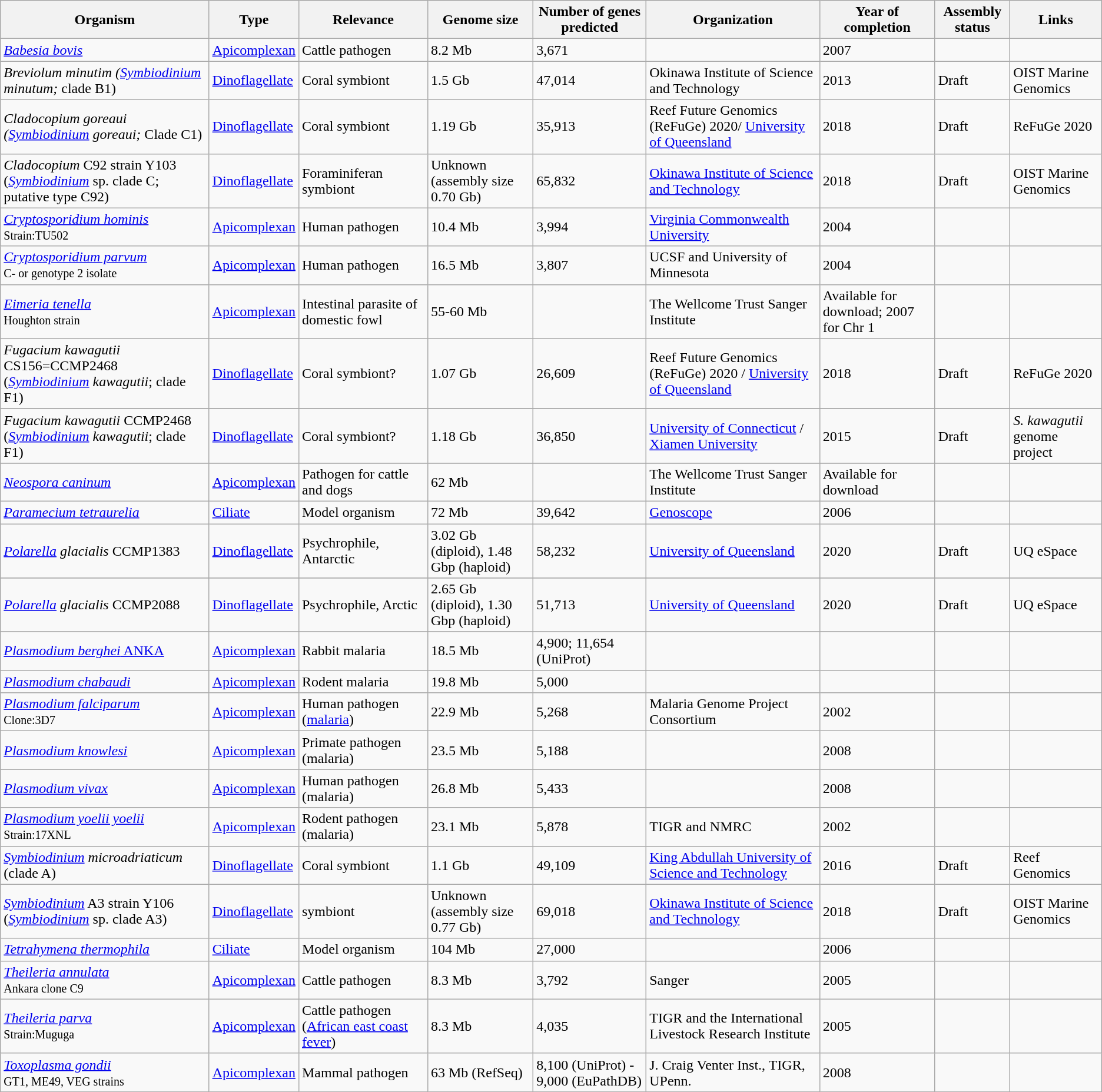<table class="wikitable sortable" style="border:1px solid #aaa;">
<tr>
<th>Organism</th>
<th>Type</th>
<th>Relevance</th>
<th>Genome size</th>
<th>Number of genes predicted</th>
<th>Organization</th>
<th>Year of completion</th>
<th><strong>Assembly status</strong></th>
<th>Links</th>
</tr>
<tr>
<td><em><a href='#'>Babesia bovis</a></em></td>
<td><a href='#'>Apicomplexan</a></td>
<td>Cattle pathogen</td>
<td>8.2 Mb</td>
<td>3,671</td>
<td></td>
<td>2007</td>
<td></td>
<td></td>
</tr>
<tr>
<td><em>Breviolum minutim (<a href='#'>Symbiodinium</a> minutum;</em> clade B1)</td>
<td><a href='#'>Dinoflagellate</a></td>
<td>Coral symbiont</td>
<td>1.5 Gb</td>
<td>47,014</td>
<td>Okinawa Institute of Science and Technology</td>
<td>2013</td>
<td>Draft</td>
<td>OIST Marine Genomics</td>
</tr>
<tr>
<td><em>Cladocopium goreaui (<a href='#'>Symbiodinium</a> goreaui;</em> Clade C1)</td>
<td><a href='#'>Dinoflagellate</a></td>
<td>Coral symbiont</td>
<td>1.19 Gb</td>
<td>35,913</td>
<td>Reef Future Genomics (ReFuGe) 2020/ <a href='#'>University of Queensland</a></td>
<td>2018</td>
<td>Draft</td>
<td>ReFuGe 2020</td>
</tr>
<tr>
<td><em>Cladocopium</em> C92 strain Y103 (<em><a href='#'>Symbiodinium</a></em> sp. clade C; putative type C92)</td>
<td><a href='#'>Dinoflagellate</a></td>
<td>Foraminiferan symbiont</td>
<td>Unknown (assembly size 0.70 Gb)</td>
<td>65,832</td>
<td><a href='#'>Okinawa Institute of Science and Technology</a></td>
<td>2018</td>
<td>Draft</td>
<td>OIST Marine Genomics</td>
</tr>
<tr>
<td><em><a href='#'>Cryptosporidium hominis</a></em><br><small>Strain:TU502</small></td>
<td><a href='#'>Apicomplexan</a></td>
<td>Human pathogen</td>
<td>10.4 Mb</td>
<td>3,994</td>
<td><a href='#'>Virginia Commonwealth University</a></td>
<td>2004</td>
<td></td>
<td></td>
</tr>
<tr>
<td><em><a href='#'>Cryptosporidium parvum</a></em><br><small>C- or genotype 2 isolate</small></td>
<td><a href='#'>Apicomplexan</a></td>
<td>Human pathogen</td>
<td>16.5 Mb</td>
<td>3,807</td>
<td>UCSF and University of Minnesota</td>
<td>2004</td>
<td></td>
<td></td>
</tr>
<tr>
<td><em><a href='#'>Eimeria tenella</a></em><br><small>Houghton strain</small></td>
<td><a href='#'>Apicomplexan</a></td>
<td>Intestinal parasite of domestic fowl</td>
<td>55-60 Mb</td>
<td></td>
<td>The Wellcome Trust Sanger Institute</td>
<td>Available for download; 2007 for Chr 1</td>
<td></td>
<td></td>
</tr>
<tr>
<td><em>Fugacium kawagutii</em> CS156=CCMP2468 (<em><a href='#'>Symbiodinium</a> kawagutii</em>; clade F1)</td>
<td><a href='#'>Dinoflagellate</a></td>
<td>Coral symbiont?</td>
<td>1.07 Gb</td>
<td>26,609</td>
<td>Reef Future Genomics (ReFuGe) 2020 / <a href='#'>University of Queensland</a></td>
<td>2018</td>
<td>Draft</td>
<td>ReFuGe 2020</td>
</tr>
<tr>
</tr>
<tr>
<td><em>Fugacium kawagutii</em> CCMP2468 (<em><a href='#'>Symbiodinium</a> kawagutii</em>; clade F1)</td>
<td><a href='#'>Dinoflagellate</a></td>
<td>Coral symbiont?</td>
<td>1.18 Gb</td>
<td>36,850</td>
<td><a href='#'>University of Connecticut</a> / <a href='#'>Xiamen University</a></td>
<td>2015</td>
<td>Draft</td>
<td><em>S. kawagutii</em> genome project</td>
</tr>
<tr>
</tr>
<tr>
<td><em><a href='#'>Neospora caninum</a></em></td>
<td><a href='#'>Apicomplexan</a></td>
<td>Pathogen for cattle and dogs</td>
<td>62 Mb</td>
<td></td>
<td>The Wellcome Trust Sanger Institute</td>
<td>Available for download</td>
<td></td>
<td></td>
</tr>
<tr>
<td><em><a href='#'>Paramecium tetraurelia</a></em></td>
<td><a href='#'>Ciliate</a></td>
<td>Model organism</td>
<td>72 Mb</td>
<td>39,642</td>
<td><a href='#'>Genoscope</a></td>
<td>2006</td>
<td></td>
<td></td>
</tr>
<tr>
<td><em><a href='#'>Polarella</a> glacialis</em> CCMP1383</td>
<td><a href='#'>Dinoflagellate</a></td>
<td>Psychrophile, Antarctic</td>
<td>3.02 Gb (diploid), 1.48 Gbp (haploid)</td>
<td>58,232</td>
<td><a href='#'>University of Queensland</a></td>
<td>2020</td>
<td>Draft</td>
<td>UQ eSpace</td>
</tr>
<tr>
</tr>
<tr>
<td><em><a href='#'>Polarella</a> glacialis</em> CCMP2088</td>
<td><a href='#'>Dinoflagellate</a></td>
<td>Psychrophile, Arctic</td>
<td>2.65 Gb (diploid), 1.30 Gbp (haploid)</td>
<td>51,713</td>
<td><a href='#'>University of Queensland</a></td>
<td>2020</td>
<td>Draft</td>
<td>UQ eSpace</td>
</tr>
<tr>
</tr>
<tr>
<td><a href='#'><em>Plasmodium berghei</em> ANKA</a></td>
<td><a href='#'>Apicomplexan</a></td>
<td>Rabbit malaria</td>
<td>18.5 Mb</td>
<td>4,900; 11,654 (UniProt)</td>
<td></td>
<td></td>
<td></td>
<td></td>
</tr>
<tr>
<td><em><a href='#'>Plasmodium chabaudi</a></em></td>
<td><a href='#'>Apicomplexan</a></td>
<td>Rodent malaria</td>
<td>19.8 Mb</td>
<td>5,000</td>
<td></td>
<td></td>
<td></td>
<td></td>
</tr>
<tr>
<td><em><a href='#'>Plasmodium falciparum</a></em><br><small>Clone:3D7</small></td>
<td><a href='#'>Apicomplexan</a></td>
<td>Human pathogen (<a href='#'>malaria</a>)</td>
<td>22.9 Mb</td>
<td>5,268</td>
<td>Malaria Genome Project Consortium</td>
<td>2002</td>
<td></td>
<td></td>
</tr>
<tr>
<td><em><a href='#'>Plasmodium knowlesi</a></em></td>
<td><a href='#'>Apicomplexan</a></td>
<td>Primate pathogen (malaria)</td>
<td>23.5 Mb</td>
<td>5,188</td>
<td></td>
<td>2008</td>
<td></td>
<td></td>
</tr>
<tr>
<td><em><a href='#'>Plasmodium vivax</a></em></td>
<td><a href='#'>Apicomplexan</a></td>
<td>Human pathogen (malaria)</td>
<td>26.8 Mb</td>
<td>5,433</td>
<td></td>
<td>2008</td>
<td></td>
<td></td>
</tr>
<tr>
<td><em><a href='#'>Plasmodium yoelii yoelii</a></em><br><small>Strain:17XNL</small></td>
<td><a href='#'>Apicomplexan</a></td>
<td>Rodent pathogen (malaria)</td>
<td>23.1 Mb</td>
<td>5,878</td>
<td>TIGR and NMRC</td>
<td>2002</td>
<td></td>
<td></td>
</tr>
<tr>
<td><em><a href='#'>Symbiodinium</a> microadriaticum</em> (clade A)</td>
<td><a href='#'>Dinoflagellate</a></td>
<td>Coral symbiont</td>
<td>1.1 Gb</td>
<td>49,109</td>
<td><a href='#'>King Abdullah University of Science and Technology</a></td>
<td>2016</td>
<td>Draft</td>
<td>Reef Genomics</td>
</tr>
<tr>
<td><em><a href='#'>Symbiodinium</a></em> A3 strain Y106 (<em><a href='#'>Symbiodinium</a></em> sp. clade A3)</td>
<td><a href='#'>Dinoflagellate</a></td>
<td>symbiont</td>
<td>Unknown (assembly size 0.77 Gb)</td>
<td>69,018</td>
<td><a href='#'>Okinawa Institute of Science and Technology</a></td>
<td>2018</td>
<td>Draft</td>
<td>OIST Marine Genomics</td>
</tr>
<tr>
<td><em><a href='#'>Tetrahymena thermophila</a></em></td>
<td><a href='#'>Ciliate</a></td>
<td>Model organism</td>
<td>104 Mb</td>
<td>27,000</td>
<td></td>
<td>2006</td>
<td></td>
<td></td>
</tr>
<tr>
<td><em><a href='#'>Theileria annulata</a></em><br><small>Ankara clone C9</small></td>
<td><a href='#'>Apicomplexan</a></td>
<td>Cattle pathogen</td>
<td>8.3 Mb</td>
<td>3,792</td>
<td>Sanger</td>
<td>2005</td>
<td></td>
<td></td>
</tr>
<tr>
<td><em><a href='#'>Theileria parva</a></em><br><small>Strain:Muguga</small></td>
<td><a href='#'>Apicomplexan</a></td>
<td>Cattle pathogen (<a href='#'>African east coast fever</a>)</td>
<td>8.3 Mb</td>
<td>4,035</td>
<td>TIGR and the International Livestock Research Institute</td>
<td>2005</td>
<td></td>
<td></td>
</tr>
<tr>
<td><em><a href='#'>Toxoplasma gondii</a></em><br><small>GT1, ME49, VEG strains</small></td>
<td><a href='#'>Apicomplexan</a></td>
<td>Mammal pathogen</td>
<td>63 Mb (RefSeq)</td>
<td>8,100 (UniProt) - 9,000 (EuPathDB)</td>
<td>J. Craig Venter Inst., TIGR, UPenn.</td>
<td>2008</td>
<td></td>
<td></td>
</tr>
</table>
